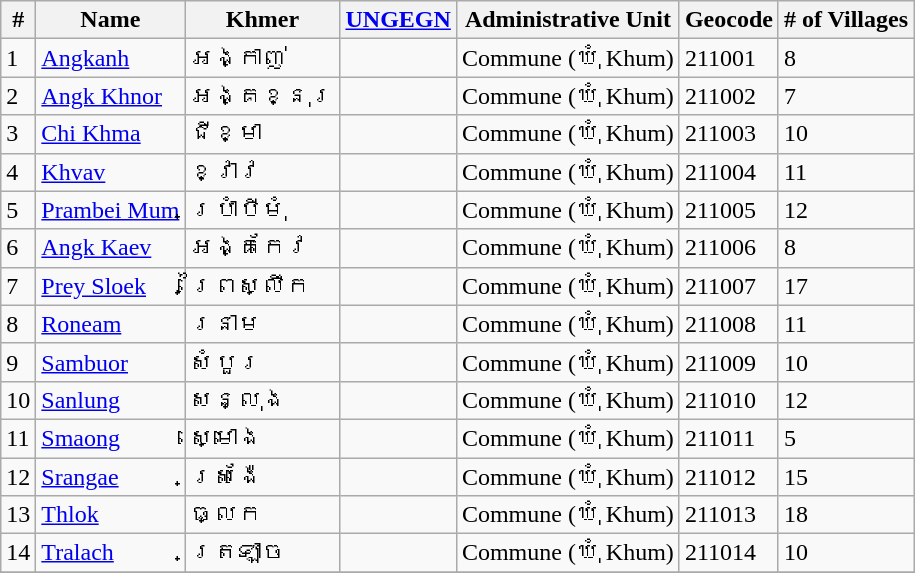<table class="wikitable sortable">
<tr>
<th>#</th>
<th>Name</th>
<th>Khmer</th>
<th><a href='#'>UNGEGN</a></th>
<th>Administrative Unit</th>
<th>Geocode</th>
<th># of Villages</th>
</tr>
<tr>
<td>1</td>
<td><a href='#'>Angkanh</a></td>
<td>អង្កាញ់</td>
<td></td>
<td>Commune (ឃុំ Khum)</td>
<td>211001</td>
<td>8</td>
</tr>
<tr>
<td>2</td>
<td><a href='#'>Angk Khnor</a></td>
<td>អង្គខ្នុរ</td>
<td></td>
<td>Commune (ឃុំ Khum)</td>
<td>211002</td>
<td>7</td>
</tr>
<tr>
<td>3</td>
<td><a href='#'>Chi Khma</a></td>
<td>ជីខ្មា</td>
<td></td>
<td>Commune (ឃុំ Khum)</td>
<td>211003</td>
<td>10</td>
</tr>
<tr>
<td>4</td>
<td><a href='#'>Khvav</a></td>
<td>ខ្វាវ</td>
<td></td>
<td>Commune (ឃុំ Khum)</td>
<td>211004</td>
<td>11</td>
</tr>
<tr>
<td>5</td>
<td><a href='#'>Prambei Mum</a></td>
<td>ប្រាំបីមុំ</td>
<td></td>
<td>Commune (ឃុំ Khum)</td>
<td>211005</td>
<td>12</td>
</tr>
<tr>
<td>6</td>
<td><a href='#'>Angk Kaev</a></td>
<td>អង្គកែវ</td>
<td></td>
<td>Commune (ឃុំ Khum)</td>
<td>211006</td>
<td>8</td>
</tr>
<tr>
<td>7</td>
<td><a href='#'>Prey Sloek</a></td>
<td>ព្រៃស្លឹក</td>
<td></td>
<td>Commune (ឃុំ Khum)</td>
<td>211007</td>
<td>17</td>
</tr>
<tr>
<td>8</td>
<td><a href='#'>Roneam</a></td>
<td>រនាម</td>
<td></td>
<td>Commune (ឃុំ Khum)</td>
<td>211008</td>
<td>11</td>
</tr>
<tr>
<td>9</td>
<td><a href='#'>Sambuor</a></td>
<td>សំបួរ</td>
<td></td>
<td>Commune (ឃុំ Khum)</td>
<td>211009</td>
<td>10</td>
</tr>
<tr>
<td>10</td>
<td><a href='#'>Sanlung</a></td>
<td>សន្លុង</td>
<td></td>
<td>Commune (ឃុំ Khum)</td>
<td>211010</td>
<td>12</td>
</tr>
<tr>
<td>11</td>
<td><a href='#'>Smaong</a></td>
<td>ស្មោង</td>
<td></td>
<td>Commune (ឃុំ Khum)</td>
<td>211011</td>
<td>5</td>
</tr>
<tr>
<td>12</td>
<td><a href='#'>Srangae</a></td>
<td>ស្រង៉ែ</td>
<td></td>
<td>Commune (ឃុំ Khum)</td>
<td>211012</td>
<td>15</td>
</tr>
<tr>
<td>13</td>
<td><a href='#'>Thlok</a></td>
<td>ធ្លក</td>
<td></td>
<td>Commune (ឃុំ Khum)</td>
<td>211013</td>
<td>18</td>
</tr>
<tr>
<td>14</td>
<td><a href='#'>Tralach</a></td>
<td>ត្រឡាច</td>
<td></td>
<td>Commune (ឃុំ Khum)</td>
<td>211014</td>
<td>10</td>
</tr>
<tr>
</tr>
</table>
